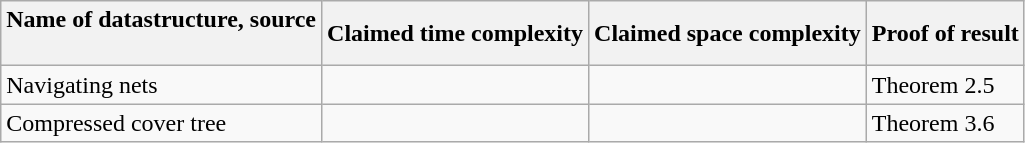<table class="wikitable">
<tr>
<th>Name of datastructure, source<br><br></th>
<th>Claimed time complexity</th>
<th>Claimed space complexity</th>
<th>Proof of result</th>
</tr>
<tr>
<td>Navigating nets</td>
<td></td>
<td></td>
<td>Theorem 2.5</td>
</tr>
<tr>
<td>Compressed cover tree</td>
<td></td>
<td></td>
<td>Theorem 3.6</td>
</tr>
</table>
